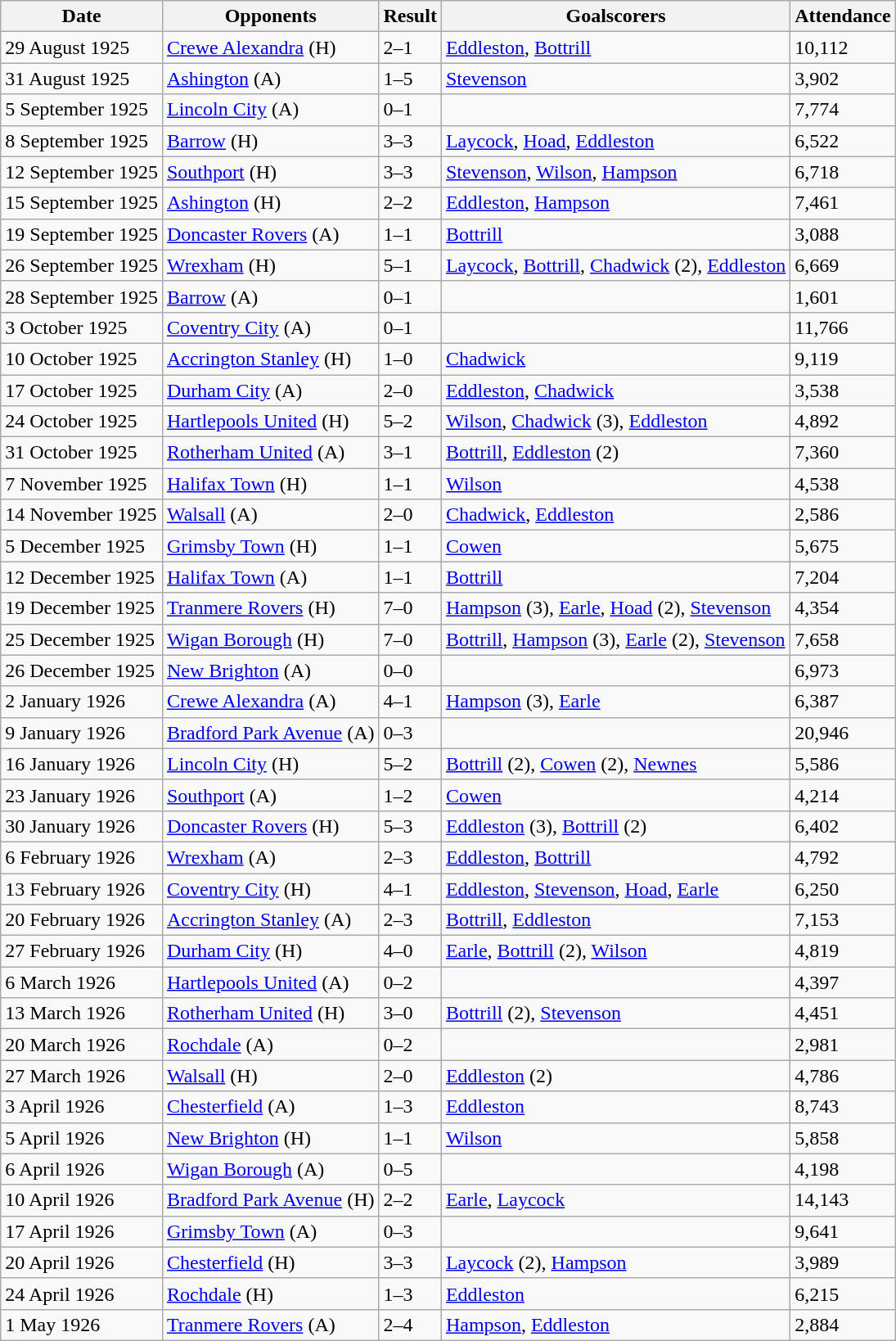<table class="wikitable">
<tr>
<th>Date</th>
<th>Opponents</th>
<th>Result</th>
<th>Goalscorers</th>
<th>Attendance</th>
</tr>
<tr>
<td>29 August 1925</td>
<td><a href='#'>Crewe Alexandra</a> (H)</td>
<td>2–1</td>
<td><a href='#'>Eddleston</a>, <a href='#'>Bottrill</a></td>
<td>10,112</td>
</tr>
<tr>
<td>31 August 1925</td>
<td><a href='#'>Ashington</a> (A)</td>
<td>1–5</td>
<td><a href='#'>Stevenson</a></td>
<td>3,902</td>
</tr>
<tr>
<td>5 September 1925</td>
<td><a href='#'>Lincoln City</a> (A)</td>
<td>0–1</td>
<td></td>
<td>7,774</td>
</tr>
<tr>
<td>8 September 1925</td>
<td><a href='#'>Barrow</a> (H)</td>
<td>3–3</td>
<td><a href='#'>Laycock</a>, <a href='#'>Hoad</a>, <a href='#'>Eddleston</a></td>
<td>6,522</td>
</tr>
<tr>
<td>12 September 1925</td>
<td><a href='#'>Southport</a> (H)</td>
<td>3–3</td>
<td><a href='#'>Stevenson</a>, <a href='#'>Wilson</a>, <a href='#'>Hampson</a></td>
<td>6,718</td>
</tr>
<tr>
<td>15 September 1925</td>
<td><a href='#'>Ashington</a> (H)</td>
<td>2–2</td>
<td><a href='#'>Eddleston</a>, <a href='#'>Hampson</a></td>
<td>7,461</td>
</tr>
<tr>
<td>19 September 1925</td>
<td><a href='#'>Doncaster Rovers</a> (A)</td>
<td>1–1</td>
<td><a href='#'>Bottrill</a></td>
<td>3,088</td>
</tr>
<tr>
<td>26 September 1925</td>
<td><a href='#'>Wrexham</a> (H)</td>
<td>5–1</td>
<td><a href='#'>Laycock</a>, <a href='#'>Bottrill</a>, <a href='#'>Chadwick</a> (2), <a href='#'>Eddleston</a></td>
<td>6,669</td>
</tr>
<tr>
<td>28 September 1925</td>
<td><a href='#'>Barrow</a> (A)</td>
<td>0–1</td>
<td></td>
<td>1,601</td>
</tr>
<tr>
<td>3 October 1925</td>
<td><a href='#'>Coventry City</a> (A)</td>
<td>0–1</td>
<td></td>
<td>11,766</td>
</tr>
<tr>
<td>10 October 1925</td>
<td><a href='#'>Accrington Stanley</a> (H)</td>
<td>1–0</td>
<td><a href='#'>Chadwick</a></td>
<td>9,119</td>
</tr>
<tr>
<td>17 October 1925</td>
<td><a href='#'>Durham City</a> (A)</td>
<td>2–0</td>
<td><a href='#'>Eddleston</a>, <a href='#'>Chadwick</a></td>
<td>3,538</td>
</tr>
<tr>
<td>24 October 1925</td>
<td><a href='#'>Hartlepools United</a> (H)</td>
<td>5–2</td>
<td><a href='#'>Wilson</a>, <a href='#'>Chadwick</a> (3), <a href='#'>Eddleston</a></td>
<td>4,892</td>
</tr>
<tr>
<td>31 October 1925</td>
<td><a href='#'>Rotherham United</a> (A)</td>
<td>3–1</td>
<td><a href='#'>Bottrill</a>, <a href='#'>Eddleston</a> (2)</td>
<td>7,360</td>
</tr>
<tr>
<td>7 November 1925</td>
<td><a href='#'>Halifax Town</a> (H)</td>
<td>1–1</td>
<td><a href='#'>Wilson</a></td>
<td>4,538</td>
</tr>
<tr>
<td>14 November 1925</td>
<td><a href='#'>Walsall</a> (A)</td>
<td>2–0</td>
<td><a href='#'>Chadwick</a>, <a href='#'>Eddleston</a></td>
<td>2,586</td>
</tr>
<tr>
<td>5 December 1925</td>
<td><a href='#'>Grimsby Town</a> (H)</td>
<td>1–1</td>
<td><a href='#'>Cowen</a></td>
<td>5,675</td>
</tr>
<tr>
<td>12 December 1925</td>
<td><a href='#'>Halifax Town</a> (A)</td>
<td>1–1</td>
<td><a href='#'>Bottrill</a></td>
<td>7,204</td>
</tr>
<tr>
<td>19 December 1925</td>
<td><a href='#'>Tranmere Rovers</a> (H)</td>
<td>7–0</td>
<td><a href='#'>Hampson</a> (3), <a href='#'>Earle</a>, <a href='#'>Hoad</a> (2), <a href='#'>Stevenson</a></td>
<td>4,354</td>
</tr>
<tr>
<td>25 December 1925</td>
<td><a href='#'>Wigan Borough</a> (H)</td>
<td>7–0</td>
<td><a href='#'>Bottrill</a>, <a href='#'>Hampson</a> (3), <a href='#'>Earle</a> (2), <a href='#'>Stevenson</a></td>
<td>7,658</td>
</tr>
<tr>
<td>26 December 1925</td>
<td><a href='#'>New Brighton</a> (A)</td>
<td>0–0</td>
<td></td>
<td>6,973</td>
</tr>
<tr>
<td>2 January 1926</td>
<td><a href='#'>Crewe Alexandra</a> (A)</td>
<td>4–1</td>
<td><a href='#'>Hampson</a> (3), <a href='#'>Earle</a></td>
<td>6,387</td>
</tr>
<tr>
<td>9 January 1926</td>
<td><a href='#'>Bradford Park Avenue</a> (A)</td>
<td>0–3</td>
<td></td>
<td>20,946</td>
</tr>
<tr>
<td>16 January 1926</td>
<td><a href='#'>Lincoln City</a> (H)</td>
<td>5–2</td>
<td><a href='#'>Bottrill</a> (2), <a href='#'>Cowen</a> (2), <a href='#'>Newnes</a></td>
<td>5,586</td>
</tr>
<tr>
<td>23 January 1926</td>
<td><a href='#'>Southport</a> (A)</td>
<td>1–2</td>
<td><a href='#'>Cowen</a></td>
<td>4,214</td>
</tr>
<tr>
<td>30 January 1926</td>
<td><a href='#'>Doncaster Rovers</a> (H)</td>
<td>5–3</td>
<td><a href='#'>Eddleston</a> (3), <a href='#'>Bottrill</a> (2)</td>
<td>6,402</td>
</tr>
<tr>
<td>6 February 1926</td>
<td><a href='#'>Wrexham</a> (A)</td>
<td>2–3</td>
<td><a href='#'>Eddleston</a>, <a href='#'>Bottrill</a></td>
<td>4,792</td>
</tr>
<tr>
<td>13 February 1926</td>
<td><a href='#'>Coventry City</a> (H)</td>
<td>4–1</td>
<td><a href='#'>Eddleston</a>, <a href='#'>Stevenson</a>, <a href='#'>Hoad</a>, <a href='#'>Earle</a></td>
<td>6,250</td>
</tr>
<tr>
<td>20 February 1926</td>
<td><a href='#'>Accrington Stanley</a> (A)</td>
<td>2–3</td>
<td><a href='#'>Bottrill</a>, <a href='#'>Eddleston</a></td>
<td>7,153</td>
</tr>
<tr>
<td>27 February 1926</td>
<td><a href='#'>Durham City</a> (H)</td>
<td>4–0</td>
<td><a href='#'>Earle</a>, <a href='#'>Bottrill</a> (2), <a href='#'>Wilson</a></td>
<td>4,819</td>
</tr>
<tr>
<td>6 March 1926</td>
<td><a href='#'>Hartlepools United</a> (A)</td>
<td>0–2</td>
<td></td>
<td>4,397</td>
</tr>
<tr>
<td>13 March 1926</td>
<td><a href='#'>Rotherham United</a> (H)</td>
<td>3–0</td>
<td><a href='#'>Bottrill</a> (2), <a href='#'>Stevenson</a></td>
<td>4,451</td>
</tr>
<tr>
<td>20 March 1926</td>
<td><a href='#'>Rochdale</a> (A)</td>
<td>0–2</td>
<td></td>
<td>2,981</td>
</tr>
<tr>
<td>27 March 1926</td>
<td><a href='#'>Walsall</a> (H)</td>
<td>2–0</td>
<td><a href='#'>Eddleston</a> (2)</td>
<td>4,786</td>
</tr>
<tr>
<td>3 April 1926</td>
<td><a href='#'>Chesterfield</a> (A)</td>
<td>1–3</td>
<td><a href='#'>Eddleston</a></td>
<td>8,743</td>
</tr>
<tr>
<td>5 April 1926</td>
<td><a href='#'>New Brighton</a> (H)</td>
<td>1–1</td>
<td><a href='#'>Wilson</a></td>
<td>5,858</td>
</tr>
<tr>
<td>6 April 1926</td>
<td><a href='#'>Wigan Borough</a> (A)</td>
<td>0–5</td>
<td></td>
<td>4,198</td>
</tr>
<tr>
<td>10 April 1926</td>
<td><a href='#'>Bradford Park Avenue</a> (H)</td>
<td>2–2</td>
<td><a href='#'>Earle</a>, <a href='#'>Laycock</a></td>
<td>14,143</td>
</tr>
<tr>
<td>17 April 1926</td>
<td><a href='#'>Grimsby Town</a> (A)</td>
<td>0–3</td>
<td></td>
<td>9,641</td>
</tr>
<tr>
<td>20 April 1926</td>
<td><a href='#'>Chesterfield</a> (H)</td>
<td>3–3</td>
<td><a href='#'>Laycock</a> (2), <a href='#'>Hampson</a></td>
<td>3,989</td>
</tr>
<tr>
<td>24 April 1926</td>
<td><a href='#'>Rochdale</a> (H)</td>
<td>1–3</td>
<td><a href='#'>Eddleston</a></td>
<td>6,215</td>
</tr>
<tr>
<td>1 May 1926</td>
<td><a href='#'>Tranmere Rovers</a> (A)</td>
<td>2–4</td>
<td><a href='#'>Hampson</a>, <a href='#'>Eddleston</a></td>
<td>2,884</td>
</tr>
</table>
